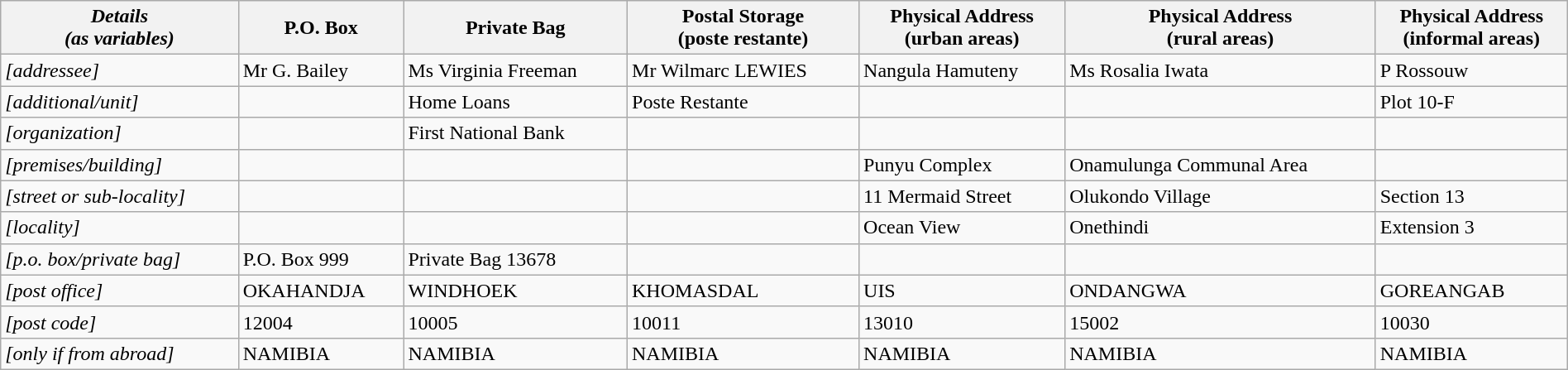<table class="wikitable" width="100%">
<tr>
<th><em>Details<br>(as variables)</em></th>
<th>P.O. Box</th>
<th>Private Bag</th>
<th>Postal Storage<br>(poste restante)</th>
<th>Physical Address<br>(urban areas)</th>
<th>Physical Address<br>(rural areas)</th>
<th>Physical Address<br>(informal areas)</th>
</tr>
<tr>
<td><em>[addressee]</em></td>
<td>Mr G. Bailey</td>
<td>Ms Virginia Freeman</td>
<td>Mr Wilmarc LEWIES</td>
<td>Nangula Hamuteny</td>
<td>Ms Rosalia Iwata</td>
<td>P Rossouw</td>
</tr>
<tr>
<td><em>[additional/unit]</em></td>
<td></td>
<td>Home Loans</td>
<td>Poste Restante</td>
<td></td>
<td></td>
<td>Plot 10-F</td>
</tr>
<tr>
<td><em>[organization]</em></td>
<td></td>
<td>First National Bank</td>
<td></td>
<td></td>
<td></td>
</tr>
<tr>
<td><em>[premises/building]</em></td>
<td></td>
<td></td>
<td></td>
<td>Punyu Complex</td>
<td>Onamulunga Communal Area</td>
<td></td>
</tr>
<tr>
<td><em>[street or sub-locality]</em></td>
<td></td>
<td></td>
<td></td>
<td>11 Mermaid Street</td>
<td>Olukondo Village</td>
<td>Section 13</td>
</tr>
<tr>
<td><em>[locality]</em></td>
<td></td>
<td></td>
<td></td>
<td>Ocean View</td>
<td>Onethindi</td>
<td>Extension 3</td>
</tr>
<tr>
<td><em>[p.o. box/private bag]</em></td>
<td>P.O. Box 999</td>
<td>Private Bag 13678</td>
<td></td>
<td></td>
<td></td>
<td></td>
</tr>
<tr>
<td><em>[post office]</em></td>
<td>OKAHANDJA</td>
<td>WINDHOEK</td>
<td>KHOMASDAL</td>
<td>UIS</td>
<td>ONDANGWA</td>
<td>GOREANGAB</td>
</tr>
<tr>
<td><em>[post code]</em></td>
<td>12004</td>
<td>10005</td>
<td>10011</td>
<td>13010</td>
<td>15002</td>
<td>10030</td>
</tr>
<tr>
<td><em>[only if from abroad]</em></td>
<td>NAMIBIA</td>
<td>NAMIBIA</td>
<td>NAMIBIA</td>
<td>NAMIBIA</td>
<td>NAMIBIA</td>
<td>NAMIBIA</td>
</tr>
</table>
